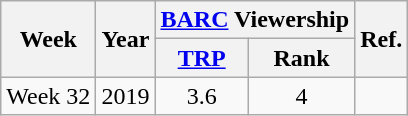<table class="wikitable" style="text-align:center">
<tr>
<th rowspan="2">Week</th>
<th rowspan="2">Year</th>
<th colspan="2"><a href='#'>BARC</a> Viewership</th>
<th rowspan="2">Ref.</th>
</tr>
<tr>
<th><a href='#'>TRP</a></th>
<th>Rank</th>
</tr>
<tr>
<td>Week 32</td>
<td>2019</td>
<td>3.6</td>
<td>4</td>
<td></td>
</tr>
</table>
